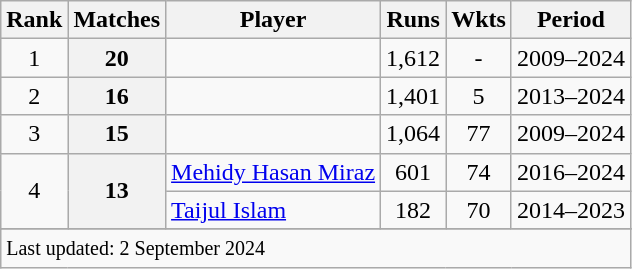<table class="wikitable plainrowheaders sortable">
<tr>
<th scope=col>Rank</th>
<th scope=col>Matches</th>
<th scope=col>Player</th>
<th scope=col>Runs</th>
<th scope=col>Wkts</th>
<th scope=col>Period</th>
</tr>
<tr>
<td align=center>1</td>
<th scope=row style=text-align:center;>20</th>
<td></td>
<td align=center>1,612</td>
<td align=center>-</td>
<td>2009–2024</td>
</tr>
<tr>
<td align=center>2</td>
<th scope=row style=text-align:center;>16</th>
<td></td>
<td align=center>1,401</td>
<td align=center>5</td>
<td>2013–2024</td>
</tr>
<tr>
<td align=center>3</td>
<th scope=row style=text-align:center;>15</th>
<td></td>
<td align=center>1,064</td>
<td align=center>77</td>
<td>2009–2024</td>
</tr>
<tr>
<td align=center rowspan=2>4</td>
<th scope=row style=text-align:center; rowspan=2>13</th>
<td><a href='#'>Mehidy Hasan Miraz</a></td>
<td align=center>601</td>
<td align=center>74</td>
<td>2016–2024</td>
</tr>
<tr>
<td><a href='#'>Taijul Islam</a></td>
<td align=center>182</td>
<td align=center>70</td>
<td>2014–2023</td>
</tr>
<tr>
</tr>
<tr class=sortbottom>
<td colspan=6><small>Last updated: 2 September 2024</small></td>
</tr>
</table>
